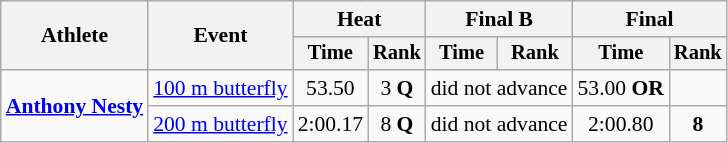<table class=wikitable style="font-size:90%">
<tr>
<th rowspan="2">Athlete</th>
<th rowspan="2">Event</th>
<th colspan="2">Heat</th>
<th colspan="2">Final B</th>
<th colspan="2">Final</th>
</tr>
<tr style="font-size:95%">
<th>Time</th>
<th>Rank</th>
<th>Time</th>
<th>Rank</th>
<th>Time</th>
<th>Rank</th>
</tr>
<tr align=center>
<td align=left rowspan=2><strong><a href='#'>Anthony Nesty</a></strong></td>
<td align=left><a href='#'>100 m butterfly</a></td>
<td>53.50</td>
<td>3 <strong>Q</strong></td>
<td colspan=2>did not advance</td>
<td>53.00 <strong>OR</strong></td>
<td></td>
</tr>
<tr align=center>
<td align=left><a href='#'>200 m butterfly</a></td>
<td>2:00.17</td>
<td>8 <strong>Q</strong></td>
<td colspan=2>did not advance</td>
<td>2:00.80</td>
<td><strong>8</strong></td>
</tr>
</table>
